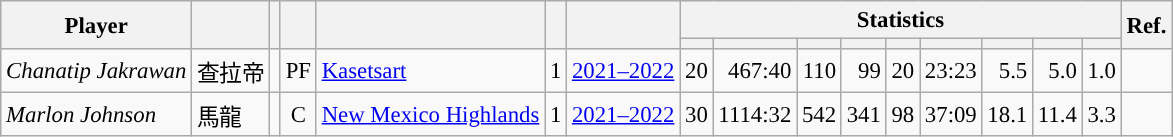<table class="wikitable sortable" style="font-size:95%; text-align:right;">
<tr>
<th rowspan="2">Player</th>
<th rowspan="2"></th>
<th rowspan="2"></th>
<th rowspan="2"></th>
<th rowspan="2"></th>
<th rowspan="2"></th>
<th rowspan="2"></th>
<th colspan="9">Statistics</th>
<th rowspan="2">Ref.</th>
</tr>
<tr>
<th></th>
<th></th>
<th></th>
<th></th>
<th></th>
<th></th>
<th></th>
<th></th>
<th></th>
</tr>
<tr>
<td align="left"><em>Chanatip Jakrawan</em></td>
<td align="left">查拉帝</td>
<td align="center"></td>
<td align="center">PF</td>
<td align="left"><a href='#'>Kasetsart</a></td>
<td align="center">1</td>
<td align="center"><a href='#'>2021–2022</a></td>
<td>20</td>
<td>467:40</td>
<td>110</td>
<td>99</td>
<td>20</td>
<td>23:23</td>
<td>5.5</td>
<td>5.0</td>
<td>1.0</td>
<td align="center"></td>
</tr>
<tr>
<td align="left"><em>Marlon Johnson</em></td>
<td align="left">馬龍</td>
<td align="center"></td>
<td align="center">C</td>
<td align="left"><a href='#'>New Mexico Highlands</a></td>
<td align="center">1</td>
<td align="center"><a href='#'>2021–2022</a></td>
<td>30</td>
<td>1114:32</td>
<td>542</td>
<td>341</td>
<td>98</td>
<td>37:09</td>
<td>18.1</td>
<td>11.4</td>
<td>3.3</td>
<td align="center"></td>
</tr>
</table>
